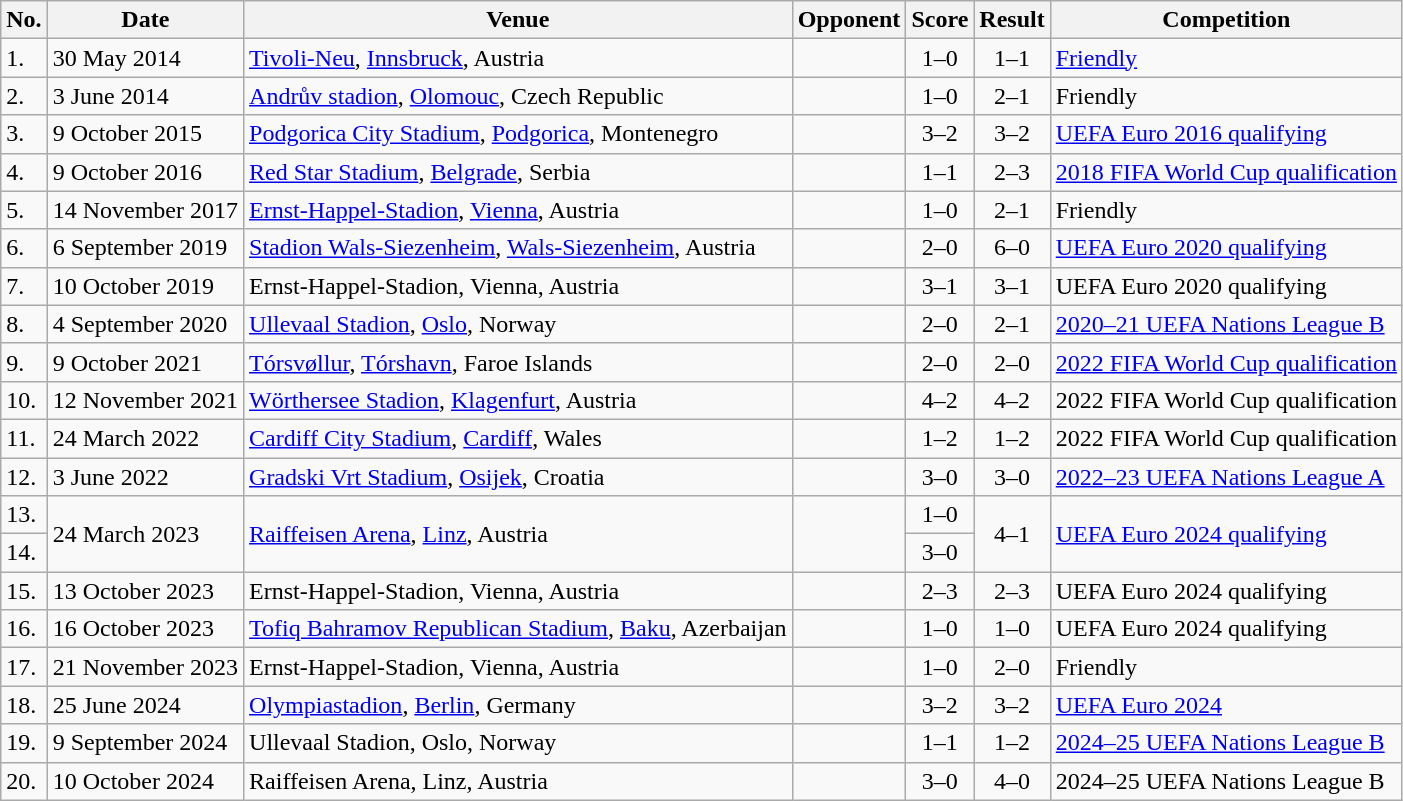<table class="wikitable sortable">
<tr>
<th>No.</th>
<th>Date</th>
<th>Venue</th>
<th>Opponent</th>
<th>Score</th>
<th>Result</th>
<th>Competition</th>
</tr>
<tr>
<td>1.</td>
<td>30 May 2014</td>
<td><a href='#'>Tivoli-Neu</a>, <a href='#'>Innsbruck</a>, Austria</td>
<td></td>
<td align=center>1–0</td>
<td align=center>1–1</td>
<td><a href='#'>Friendly</a></td>
</tr>
<tr>
<td>2.</td>
<td>3 June 2014</td>
<td><a href='#'>Andrův stadion</a>, <a href='#'>Olomouc</a>, Czech Republic</td>
<td></td>
<td align=center>1–0</td>
<td align=center>2–1</td>
<td>Friendly</td>
</tr>
<tr>
<td>3.</td>
<td>9 October 2015</td>
<td><a href='#'>Podgorica City Stadium</a>, <a href='#'>Podgorica</a>, Montenegro</td>
<td></td>
<td align=center>3–2</td>
<td align=center>3–2</td>
<td><a href='#'>UEFA Euro 2016 qualifying</a></td>
</tr>
<tr>
<td>4.</td>
<td>9 October 2016</td>
<td><a href='#'>Red Star Stadium</a>, <a href='#'>Belgrade</a>, Serbia</td>
<td></td>
<td align=center>1–1</td>
<td align=center>2–3</td>
<td><a href='#'>2018 FIFA World Cup qualification</a></td>
</tr>
<tr>
<td>5.</td>
<td>14 November 2017</td>
<td><a href='#'>Ernst-Happel-Stadion</a>, <a href='#'>Vienna</a>, Austria</td>
<td></td>
<td align=center>1–0</td>
<td align=center>2–1</td>
<td>Friendly</td>
</tr>
<tr>
<td>6.</td>
<td>6 September 2019</td>
<td><a href='#'>Stadion Wals-Siezenheim</a>, <a href='#'>Wals-Siezenheim</a>, Austria</td>
<td></td>
<td align=center>2–0</td>
<td align=center>6–0</td>
<td><a href='#'>UEFA Euro 2020 qualifying</a></td>
</tr>
<tr>
<td>7.</td>
<td>10 October 2019</td>
<td>Ernst-Happel-Stadion, Vienna, Austria</td>
<td></td>
<td align=center>3–1</td>
<td align=center>3–1</td>
<td>UEFA Euro 2020 qualifying</td>
</tr>
<tr>
<td>8.</td>
<td>4 September 2020</td>
<td><a href='#'>Ullevaal Stadion</a>, <a href='#'>Oslo</a>, Norway</td>
<td></td>
<td align=center>2–0</td>
<td align=center>2–1</td>
<td><a href='#'>2020–21 UEFA Nations League B</a></td>
</tr>
<tr>
<td>9.</td>
<td>9 October 2021</td>
<td><a href='#'>Tórsvøllur</a>, <a href='#'>Tórshavn</a>, Faroe Islands</td>
<td></td>
<td align=center>2–0</td>
<td align=center>2–0</td>
<td><a href='#'>2022 FIFA World Cup qualification</a></td>
</tr>
<tr>
<td>10.</td>
<td>12 November 2021</td>
<td><a href='#'>Wörthersee Stadion</a>, <a href='#'>Klagenfurt</a>, Austria</td>
<td></td>
<td align=center>4–2</td>
<td align=center>4–2</td>
<td>2022 FIFA World Cup qualification</td>
</tr>
<tr>
<td>11.</td>
<td>24 March 2022</td>
<td><a href='#'>Cardiff City Stadium</a>, <a href='#'>Cardiff</a>, Wales</td>
<td></td>
<td align=center>1–2</td>
<td align=center>1–2</td>
<td>2022 FIFA World Cup qualification</td>
</tr>
<tr>
<td>12.</td>
<td>3 June 2022</td>
<td><a href='#'>Gradski Vrt Stadium</a>, <a href='#'>Osijek</a>, Croatia</td>
<td></td>
<td align=center>3–0</td>
<td align=center>3–0</td>
<td><a href='#'>2022–23 UEFA Nations League A</a></td>
</tr>
<tr>
<td>13.</td>
<td rowspan=2>24 March 2023</td>
<td rowspan=2><a href='#'>Raiffeisen Arena</a>, <a href='#'>Linz</a>, Austria</td>
<td rowspan=2></td>
<td align=center>1–0</td>
<td rowspan=2 align=center>4–1</td>
<td rowspan="2"><a href='#'>UEFA Euro 2024 qualifying</a></td>
</tr>
<tr>
<td>14.</td>
<td align=center>3–0</td>
</tr>
<tr>
<td>15.</td>
<td>13 October 2023</td>
<td>Ernst-Happel-Stadion, Vienna, Austria</td>
<td></td>
<td align=center>2–3</td>
<td align=center>2–3</td>
<td>UEFA Euro 2024 qualifying</td>
</tr>
<tr>
<td>16.</td>
<td>16 October 2023</td>
<td><a href='#'>Tofiq Bahramov Republican Stadium</a>, <a href='#'>Baku</a>, Azerbaijan</td>
<td></td>
<td align=center>1–0</td>
<td align=center>1–0</td>
<td>UEFA Euro 2024 qualifying</td>
</tr>
<tr>
<td>17.</td>
<td>21 November 2023</td>
<td>Ernst-Happel-Stadion, Vienna, Austria</td>
<td></td>
<td align=center>1–0</td>
<td align=center>2–0</td>
<td>Friendly</td>
</tr>
<tr>
<td>18.</td>
<td>25 June 2024</td>
<td><a href='#'>Olympiastadion</a>, <a href='#'>Berlin</a>, Germany</td>
<td></td>
<td align=center>3–2</td>
<td align=center>3–2</td>
<td><a href='#'>UEFA Euro 2024</a></td>
</tr>
<tr>
<td>19.</td>
<td>9 September 2024</td>
<td>Ullevaal Stadion, Oslo, Norway</td>
<td></td>
<td align=center>1–1</td>
<td align=center>1–2</td>
<td><a href='#'>2024–25 UEFA Nations League B</a></td>
</tr>
<tr>
<td>20.</td>
<td>10 October 2024</td>
<td>Raiffeisen Arena, Linz, Austria</td>
<td></td>
<td align=center>3–0</td>
<td align=center>4–0</td>
<td>2024–25 UEFA Nations League B</td>
</tr>
</table>
